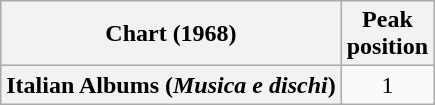<table class="wikitable plainrowheaders" style="text-align:center">
<tr>
<th scope="col">Chart (1968)</th>
<th scope="col">Peak<br>position</th>
</tr>
<tr>
<th scope="row">Italian Albums (<em>Musica e dischi</em>)</th>
<td>1</td>
</tr>
</table>
